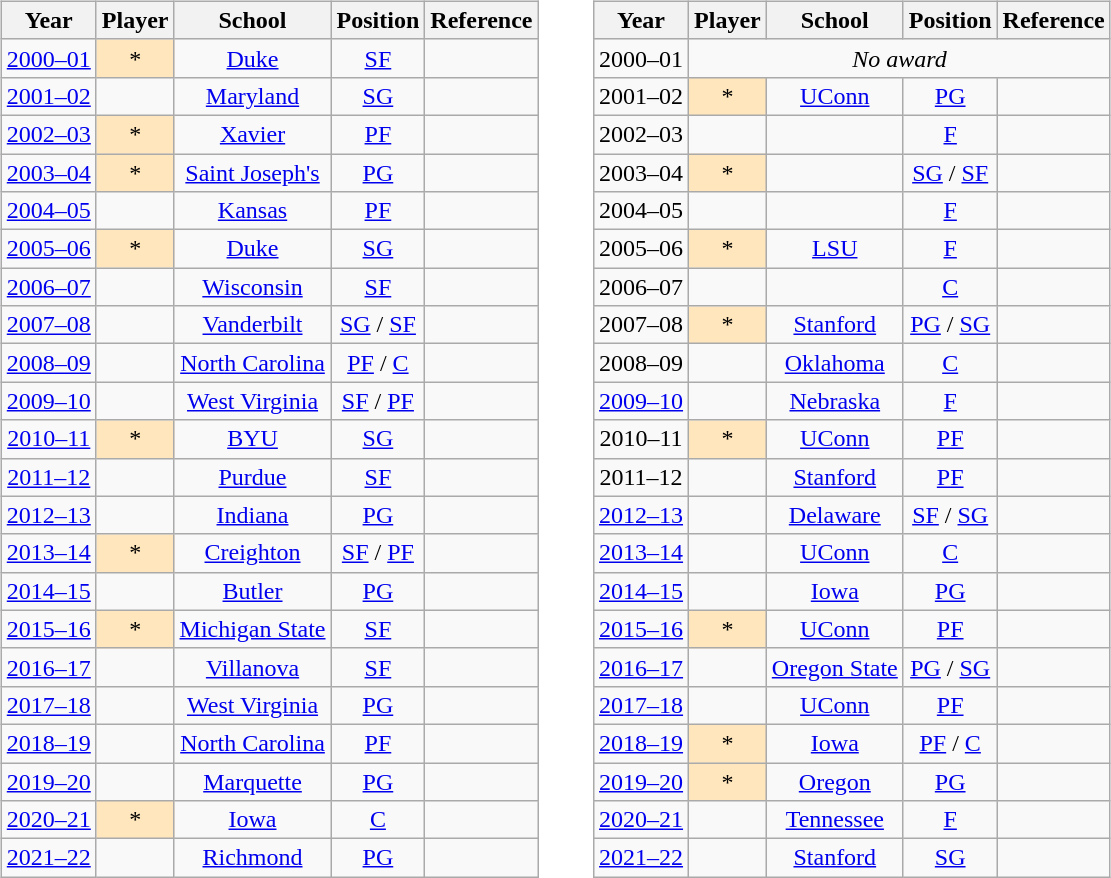<table>
<tr valign="top">
<td><br><table class="wikitable sortable" style="text-align:center;">
<tr>
<th>Year</th>
<th>Player</th>
<th>School</th>
<th>Position</th>
<th class="unsortable">Reference</th>
</tr>
<tr>
<td><a href='#'>2000–01</a></td>
<td style="background:#ffe6bd;">*</td>
<td><a href='#'>Duke</a></td>
<td><a href='#'>SF</a></td>
<td></td>
</tr>
<tr>
<td><a href='#'>2001–02</a></td>
<td></td>
<td><a href='#'>Maryland</a></td>
<td><a href='#'>SG</a></td>
<td></td>
</tr>
<tr>
<td><a href='#'>2002–03</a></td>
<td style="background:#ffe6bd;">*</td>
<td><a href='#'>Xavier</a></td>
<td><a href='#'>PF</a></td>
<td></td>
</tr>
<tr>
<td><a href='#'>2003–04</a></td>
<td style="background:#ffe6bd;">*</td>
<td><a href='#'>Saint Joseph's</a></td>
<td><a href='#'>PG</a></td>
<td></td>
</tr>
<tr>
<td><a href='#'>2004–05</a></td>
<td></td>
<td><a href='#'>Kansas</a></td>
<td><a href='#'>PF</a></td>
<td></td>
</tr>
<tr>
<td><a href='#'>2005–06</a></td>
<td style="background:#ffe6bd;">*</td>
<td><a href='#'>Duke</a></td>
<td><a href='#'>SG</a></td>
<td></td>
</tr>
<tr>
<td><a href='#'>2006–07</a></td>
<td></td>
<td><a href='#'>Wisconsin</a></td>
<td><a href='#'>SF</a></td>
<td></td>
</tr>
<tr>
<td><a href='#'>2007–08</a></td>
<td></td>
<td><a href='#'>Vanderbilt</a></td>
<td><a href='#'>SG</a> / <a href='#'>SF</a></td>
<td></td>
</tr>
<tr>
<td><a href='#'>2008–09</a></td>
<td></td>
<td><a href='#'>North Carolina</a></td>
<td><a href='#'>PF</a> / <a href='#'>C</a></td>
<td></td>
</tr>
<tr>
<td><a href='#'>2009–10</a></td>
<td></td>
<td><a href='#'>West Virginia</a></td>
<td><a href='#'>SF</a> / <a href='#'>PF</a></td>
<td></td>
</tr>
<tr>
<td><a href='#'>2010–11</a></td>
<td style="background:#ffe6bd;">*</td>
<td><a href='#'>BYU</a></td>
<td><a href='#'>SG</a></td>
<td></td>
</tr>
<tr>
<td><a href='#'>2011–12</a></td>
<td></td>
<td><a href='#'>Purdue</a></td>
<td><a href='#'>SF</a></td>
<td></td>
</tr>
<tr>
<td><a href='#'>2012–13</a></td>
<td></td>
<td><a href='#'>Indiana</a></td>
<td><a href='#'>PG</a></td>
<td></td>
</tr>
<tr>
<td><a href='#'>2013–14</a></td>
<td style="background:#ffe6bd;">*</td>
<td><a href='#'>Creighton</a></td>
<td><a href='#'>SF</a> / <a href='#'>PF</a></td>
<td></td>
</tr>
<tr>
<td><a href='#'>2014–15</a></td>
<td></td>
<td><a href='#'>Butler</a></td>
<td><a href='#'>PG</a></td>
<td></td>
</tr>
<tr>
<td><a href='#'>2015–16</a></td>
<td style="background:#ffe6bd;">*</td>
<td><a href='#'>Michigan State</a></td>
<td><a href='#'>SF</a></td>
<td></td>
</tr>
<tr>
<td><a href='#'>2016–17</a></td>
<td></td>
<td><a href='#'>Villanova</a></td>
<td><a href='#'>SF</a></td>
<td></td>
</tr>
<tr>
<td><a href='#'>2017–18</a></td>
<td></td>
<td><a href='#'>West Virginia</a></td>
<td><a href='#'>PG</a></td>
<td></td>
</tr>
<tr>
<td><a href='#'>2018–19</a></td>
<td></td>
<td><a href='#'>North Carolina</a></td>
<td><a href='#'>PF</a></td>
<td></td>
</tr>
<tr>
<td><a href='#'>2019–20</a></td>
<td></td>
<td><a href='#'>Marquette</a></td>
<td><a href='#'>PG</a></td>
<td></td>
</tr>
<tr>
<td><a href='#'>2020–21</a></td>
<td style="background:#ffe6bd;">*</td>
<td><a href='#'>Iowa</a></td>
<td><a href='#'>C</a></td>
<td></td>
</tr>
<tr>
<td><a href='#'>2021–22</a></td>
<td></td>
<td><a href='#'>Richmond</a></td>
<td><a href='#'>PG</a></td>
<td></td>
</tr>
</table>
</td>
<td></td>
<td></td>
<td></td>
<td></td>
<td><br><table class="wikitable sortable" align="center">
<tr>
<th>Year</th>
<th>Player</th>
<th>School</th>
<th>Position</th>
<th class="unsortable">Reference</th>
</tr>
<tr align=center>
<td>2000–01</td>
<td colspan=4; rowspan=1; align=center><em>No award</em></td>
</tr>
<tr align=center>
<td>2001–02</td>
<td style="background:#ffe6bd;">*</td>
<td><a href='#'>UConn</a></td>
<td><a href='#'>PG</a></td>
<td></td>
</tr>
<tr align=center>
<td>2002–03</td>
<td></td>
<td></td>
<td><a href='#'>F</a></td>
<td></td>
</tr>
<tr align=center>
<td>2003–04</td>
<td style="background:#ffe6bd;">*</td>
<td></td>
<td><a href='#'>SG</a> / <a href='#'>SF</a></td>
<td></td>
</tr>
<tr align=center>
<td>2004–05</td>
<td></td>
<td></td>
<td><a href='#'>F</a></td>
<td></td>
</tr>
<tr align=center>
<td>2005–06</td>
<td style="background:#ffe6bd;">*</td>
<td><a href='#'>LSU</a></td>
<td><a href='#'>F</a></td>
<td></td>
</tr>
<tr align=center>
<td>2006–07</td>
<td></td>
<td></td>
<td><a href='#'>C</a></td>
<td></td>
</tr>
<tr align=center>
<td>2007–08</td>
<td style="background:#ffe6bd;">*</td>
<td><a href='#'>Stanford</a></td>
<td><a href='#'>PG</a> / <a href='#'>SG</a></td>
<td></td>
</tr>
<tr align=center>
<td>2008–09</td>
<td></td>
<td><a href='#'>Oklahoma</a></td>
<td><a href='#'>C</a></td>
<td></td>
</tr>
<tr align=center>
<td><a href='#'>2009–10</a></td>
<td></td>
<td><a href='#'>Nebraska</a></td>
<td><a href='#'>F</a></td>
<td></td>
</tr>
<tr align=center>
<td>2010–11</td>
<td style="background:#ffe6bd;">*</td>
<td><a href='#'>UConn</a></td>
<td><a href='#'>PF</a></td>
<td></td>
</tr>
<tr align=center>
<td>2011–12</td>
<td></td>
<td><a href='#'>Stanford</a></td>
<td><a href='#'>PF</a></td>
<td></td>
</tr>
<tr align=center>
<td><a href='#'>2012–13</a></td>
<td></td>
<td><a href='#'>Delaware</a></td>
<td><a href='#'>SF</a> / <a href='#'>SG</a></td>
<td></td>
</tr>
<tr align=center>
<td><a href='#'>2013–14</a></td>
<td></td>
<td><a href='#'>UConn</a></td>
<td><a href='#'>C</a></td>
<td></td>
</tr>
<tr align=center>
<td><a href='#'>2014–15</a></td>
<td></td>
<td><a href='#'>Iowa</a></td>
<td><a href='#'>PG</a></td>
<td></td>
</tr>
<tr align=center>
<td><a href='#'>2015–16</a></td>
<td style="background:#ffe6bd;">*</td>
<td><a href='#'>UConn</a></td>
<td><a href='#'>PF</a></td>
<td></td>
</tr>
<tr align=center>
<td><a href='#'>2016–17</a></td>
<td></td>
<td><a href='#'>Oregon State</a></td>
<td><a href='#'>PG</a> / <a href='#'>SG</a></td>
<td></td>
</tr>
<tr align=center>
<td><a href='#'>2017–18</a></td>
<td></td>
<td><a href='#'>UConn</a></td>
<td><a href='#'>PF</a></td>
<td></td>
</tr>
<tr align=center>
<td><a href='#'>2018–19</a></td>
<td style="background:#ffe6bd;">*</td>
<td><a href='#'>Iowa</a></td>
<td><a href='#'>PF</a> / <a href='#'>C</a></td>
<td></td>
</tr>
<tr align=center>
<td><a href='#'>2019–20</a></td>
<td style="background:#ffe6bd;">*</td>
<td><a href='#'>Oregon</a></td>
<td><a href='#'>PG</a></td>
<td></td>
</tr>
<tr align=center>
<td><a href='#'>2020–21</a></td>
<td></td>
<td><a href='#'>Tennessee</a></td>
<td><a href='#'>F</a></td>
<td></td>
</tr>
<tr align=center>
<td><a href='#'>2021–22</a></td>
<td></td>
<td><a href='#'>Stanford</a></td>
<td><a href='#'>SG</a></td>
<td></td>
</tr>
</table>
</td>
</tr>
</table>
